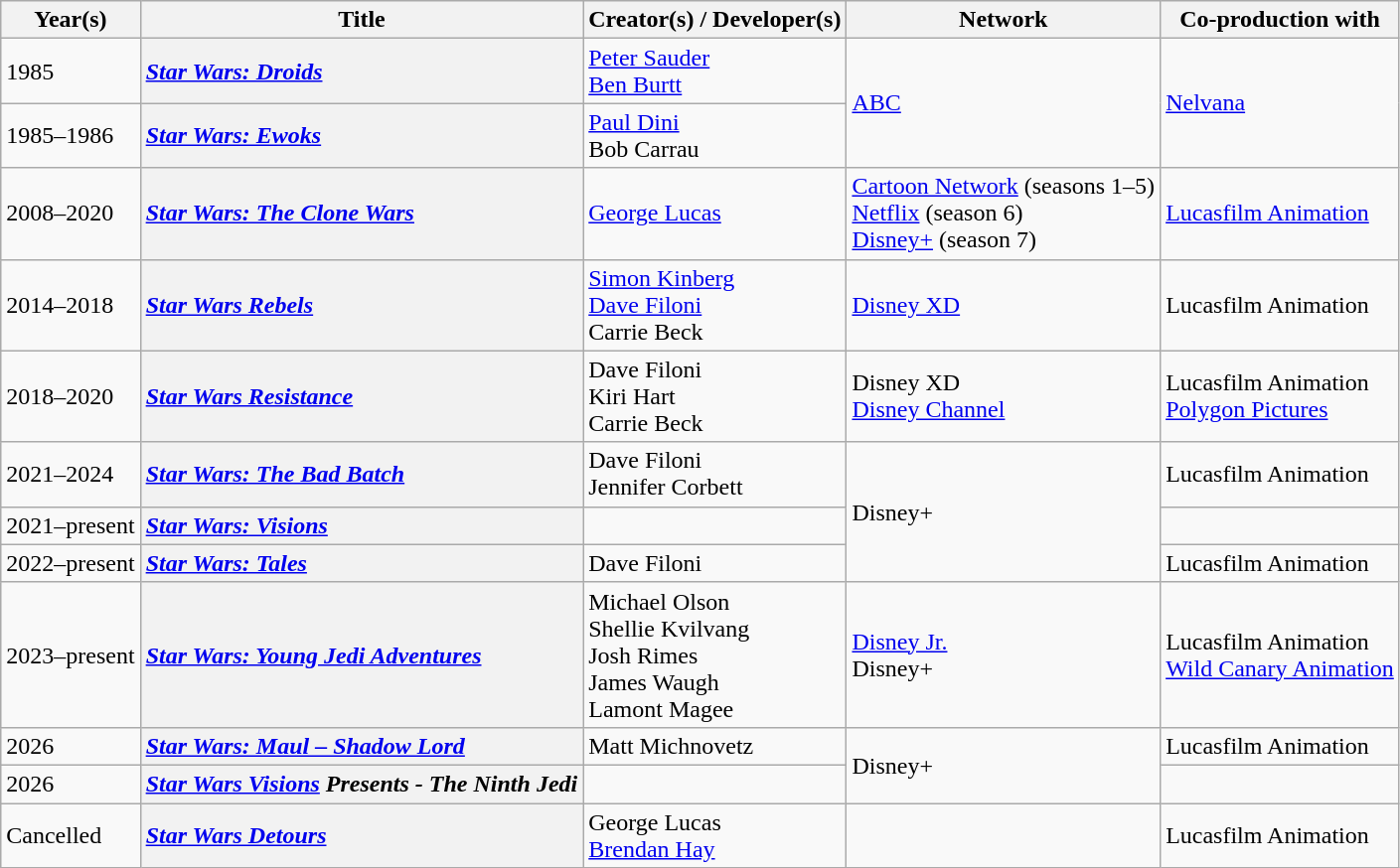<table class="wikitable sortable">
<tr>
<th>Year(s)</th>
<th>Title</th>
<th>Creator(s) / Developer(s)</th>
<th>Network</th>
<th>Co-production with</th>
</tr>
<tr>
<td style="text-align:left">1985</td>
<th scope="row" style="text-align:left"><em><a href='#'>Star Wars: Droids</a></em></th>
<td><a href='#'>Peter Sauder</a><br><a href='#'>Ben Burtt</a></td>
<td rowspan="2"><a href='#'>ABC</a></td>
<td rowspan="2"><a href='#'>Nelvana</a></td>
</tr>
<tr>
<td style="text-align:left">1985–1986</td>
<th scope="row" style="text-align:left"><em><a href='#'>Star Wars: Ewoks</a></em></th>
<td><a href='#'>Paul Dini</a><br>Bob Carrau</td>
</tr>
<tr>
<td style="text-align:left">2008–2020</td>
<th scope="row" style="text-align:left"><em><a href='#'>Star Wars: The Clone Wars</a></em></th>
<td><a href='#'>George Lucas</a></td>
<td><a href='#'>Cartoon Network</a> (seasons 1–5)<br><a href='#'>Netflix</a> (season 6)<br><a href='#'>Disney+</a> (season 7)</td>
<td><a href='#'>Lucasfilm Animation</a></td>
</tr>
<tr>
<td style="text-align:left">2014–2018</td>
<th scope="row" style="text-align:left"><em><a href='#'>Star Wars Rebels</a></em></th>
<td><a href='#'>Simon Kinberg</a><br><a href='#'>Dave Filoni</a> <br>Carrie Beck</td>
<td><a href='#'>Disney XD</a></td>
<td>Lucasfilm Animation</td>
</tr>
<tr>
<td style="text-align:left">2018–2020</td>
<th scope="row" style="text-align:left"><em><a href='#'>Star Wars Resistance</a></em></th>
<td>Dave Filoni<br>Kiri Hart<br>Carrie Beck</td>
<td>Disney XD<br><a href='#'>Disney Channel</a></td>
<td>Lucasfilm Animation<br><a href='#'>Polygon Pictures</a><br></td>
</tr>
<tr>
<td>2021–2024</td>
<th scope="row" style="text-align:left"><em><a href='#'>Star Wars: The Bad Batch</a></em></th>
<td>Dave Filoni <br>Jennifer Corbett</td>
<td rowspan="3">Disney+</td>
<td>Lucasfilm Animation</td>
</tr>
<tr>
<td>2021–present</td>
<th scope="row" style="text-align:left"><em><a href='#'>Star Wars: Visions</a></em></th>
<td></td>
<td></td>
</tr>
<tr>
<td style="text-align:left">2022–present</td>
<th scope="row" style="text-align:left"><em><a href='#'>Star Wars: Tales</a></em></th>
<td>Dave Filoni</td>
<td>Lucasfilm Animation</td>
</tr>
<tr>
<td style="text-align:left">2023–present</td>
<th scope="row" style="text-align:left"><em><a href='#'>Star Wars: Young Jedi Adventures</a></em></th>
<td>Michael Olson<br>Shellie Kvilvang<br>Josh Rimes<br>James Waugh<br>Lamont Magee</td>
<td><a href='#'>Disney Jr.</a><br>Disney+</td>
<td>Lucasfilm Animation<br><a href='#'>Wild Canary Animation</a></td>
</tr>
<tr>
<td>2026</td>
<th scope="row" style="text-align:left"><em><a href='#'>Star Wars: Maul – Shadow Lord</a></em></th>
<td>Matt Michnovetz</td>
<td rowspan="2">Disney+</td>
<td>Lucasfilm Animation</td>
</tr>
<tr>
<td>2026</td>
<th scope="row" style="text-align:left"><em><a href='#'>Star Wars Visions</a> Presents - The Ninth Jedi</em></th>
<td></td>
<td></td>
</tr>
<tr>
<td style="text-align:left">Cancelled</td>
<th scope="row" style="text-align:left"><em><a href='#'>Star Wars Detours</a></em></th>
<td>George Lucas <br><a href='#'>Brendan Hay</a></td>
<td></td>
<td>Lucasfilm Animation</td>
</tr>
</table>
